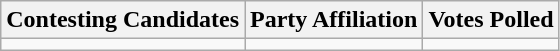<table class="wikitable sortable">
<tr>
<th>Contesting Candidates</th>
<th>Party Affiliation</th>
<th>Votes Polled</th>
</tr>
<tr>
<td></td>
<td></td>
<td></td>
</tr>
</table>
